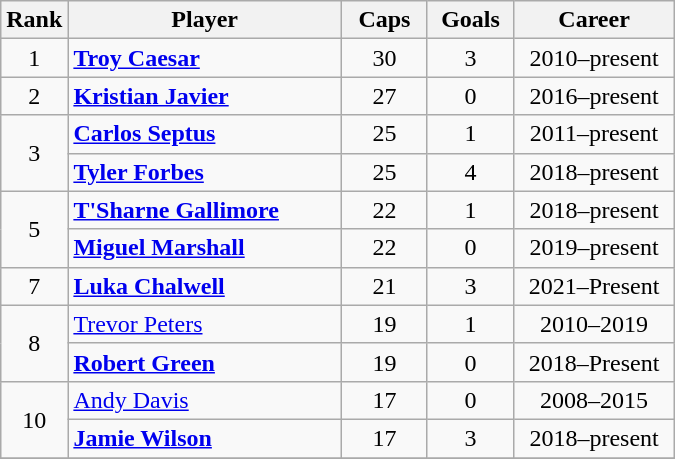<table class="wikitable sortable" style="text-align:center;">
<tr>
<th width=30px>Rank</th>
<th style="width:175px;">Player</th>
<th width=50px>Caps</th>
<th width=50px>Goals</th>
<th style="width:100px;">Career</th>
</tr>
<tr>
<td>1</td>
<td style="text-align: left;"><strong><a href='#'>Troy Caesar</a></strong></td>
<td>30</td>
<td>3</td>
<td>2010–present</td>
</tr>
<tr>
<td>2</td>
<td style="text-align: left;"><strong><a href='#'>Kristian Javier</a></strong></td>
<td>27</td>
<td>0</td>
<td>2016–present</td>
</tr>
<tr>
<td rowspan=2>3</td>
<td style="text-align: left;"><strong><a href='#'>Carlos Septus</a></strong></td>
<td>25</td>
<td>1</td>
<td>2011–present</td>
</tr>
<tr>
<td style="text-align: left;"><strong><a href='#'>Tyler Forbes</a></strong></td>
<td>25</td>
<td>4</td>
<td>2018–present</td>
</tr>
<tr>
<td rowspan=2>5</td>
<td style="text-align: left;"><strong><a href='#'>T'Sharne Gallimore</a></strong></td>
<td>22</td>
<td>1</td>
<td>2018–present</td>
</tr>
<tr>
<td style="text-align: left;"><strong><a href='#'>Miguel Marshall</a></strong></td>
<td>22</td>
<td>0</td>
<td>2019–present</td>
</tr>
<tr>
<td>7</td>
<td style="text-align: left;"><strong><a href='#'>Luka Chalwell</a></strong></td>
<td>21</td>
<td>3</td>
<td>2021–Present</td>
</tr>
<tr>
<td rowspan=2>8</td>
<td style="text-align: left;"><a href='#'>Trevor Peters</a></td>
<td>19</td>
<td>1</td>
<td>2010–2019</td>
</tr>
<tr>
<td style="text-align: left;"><strong><a href='#'>Robert Green</a></strong></td>
<td>19</td>
<td>0</td>
<td>2018–Present</td>
</tr>
<tr>
<td rowspan=2>10</td>
<td style="text-align: left;"><a href='#'>Andy Davis</a></td>
<td>17</td>
<td>0</td>
<td>2008–2015</td>
</tr>
<tr>
<td style="text-align: left;"><strong><a href='#'>Jamie Wilson</a></strong></td>
<td>17</td>
<td>3</td>
<td>2018–present</td>
</tr>
<tr>
</tr>
</table>
